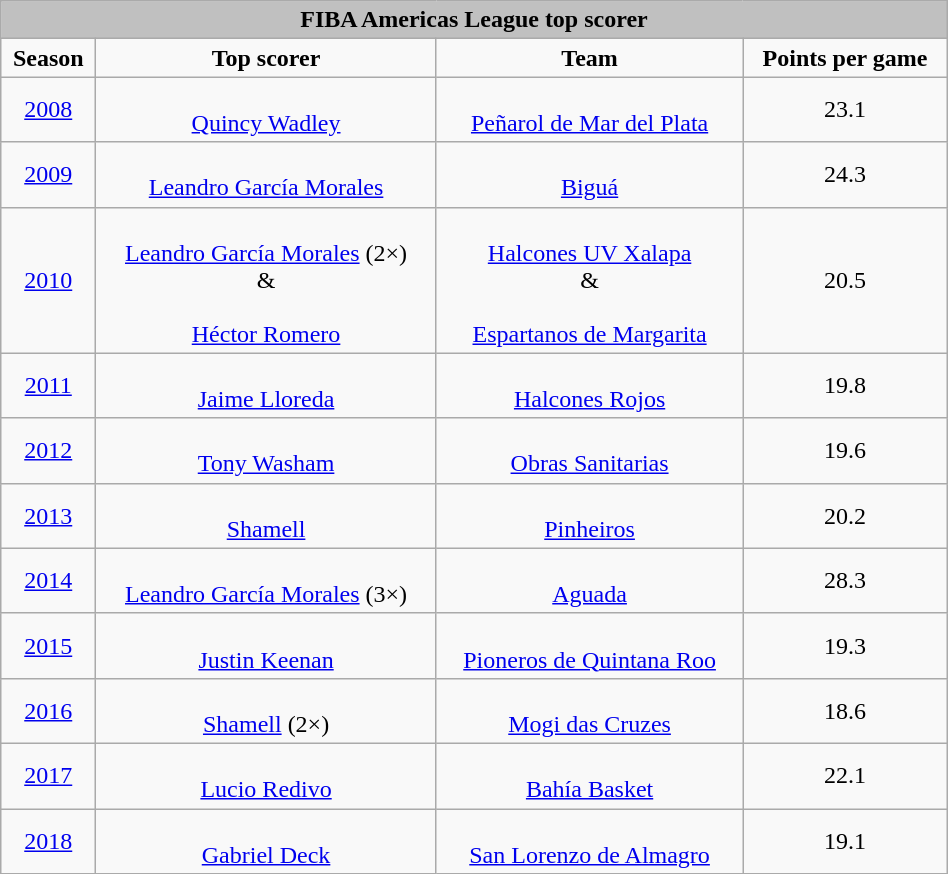<table class="wikitable" style="text-align: center; width: 50%;">
<tr>
<th colspan="12" style="text-align:center;background-color:silver;">FIBA Americas League top scorer</th>
</tr>
<tr>
<td><strong>Season</strong></td>
<td><strong>Top scorer</strong></td>
<td><strong>Team</strong></td>
<td><strong>Points per game</strong></td>
</tr>
<tr>
<td><a href='#'>2008</a></td>
<td><br><a href='#'>Quincy Wadley</a></td>
<td><br><a href='#'>Peñarol de Mar del Plata</a></td>
<td>23.1</td>
</tr>
<tr>
<td><a href='#'>2009</a></td>
<td><br><a href='#'>Leandro García Morales</a></td>
<td><br><a href='#'>Biguá</a></td>
<td>24.3</td>
</tr>
<tr>
<td><a href='#'>2010</a></td>
<td><br><a href='#'>Leandro García Morales</a> (2×)<br>&<br><br><a href='#'>Héctor Romero</a></td>
<td><br><a href='#'>Halcones UV Xalapa</a><br>&<br><br><a href='#'>Espartanos de Margarita</a></td>
<td>20.5</td>
</tr>
<tr>
<td><a href='#'>2011</a></td>
<td><br><a href='#'>Jaime Lloreda</a></td>
<td><br><a href='#'>Halcones Rojos</a></td>
<td>19.8</td>
</tr>
<tr>
<td><a href='#'>2012</a></td>
<td><br><a href='#'>Tony Washam</a></td>
<td><br><a href='#'>Obras Sanitarias</a></td>
<td>19.6</td>
</tr>
<tr>
<td><a href='#'>2013</a></td>
<td><br><a href='#'>Shamell</a></td>
<td><br><a href='#'>Pinheiros</a></td>
<td>20.2</td>
</tr>
<tr>
<td><a href='#'>2014</a></td>
<td><br><a href='#'>Leandro García Morales</a> (3×)</td>
<td><br><a href='#'>Aguada</a></td>
<td>28.3</td>
</tr>
<tr>
<td><a href='#'>2015</a></td>
<td><br><a href='#'>Justin Keenan</a></td>
<td><br><a href='#'>Pioneros de Quintana Roo</a></td>
<td>19.3</td>
</tr>
<tr>
<td><a href='#'>2016</a></td>
<td><br><a href='#'>Shamell</a> (2×)</td>
<td><br><a href='#'>Mogi das Cruzes</a></td>
<td>18.6</td>
</tr>
<tr>
<td><a href='#'>2017</a></td>
<td><br> <a href='#'>Lucio Redivo</a></td>
<td><br> <a href='#'>Bahía Basket</a></td>
<td>22.1</td>
</tr>
<tr>
<td><a href='#'>2018</a></td>
<td><br><a href='#'>Gabriel Deck</a></td>
<td><br><a href='#'>San Lorenzo de Almagro</a></td>
<td>19.1</td>
</tr>
</table>
